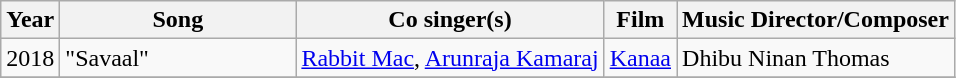<table class="wikitable sortable">
<tr>
<th scope="col">Year</th>
<th width=150 scope="col">Song</th>
<th scope="col">Co singer(s)</th>
<th scope="col">Film</th>
<th scope="col">Music Director/Composer</th>
</tr>
<tr>
<td>2018</td>
<td>"Savaal"</td>
<td><a href='#'>Rabbit Mac</a>, <a href='#'>Arunraja Kamaraj</a></td>
<td><a href='#'>Kanaa</a></td>
<td>Dhibu Ninan Thomas</td>
</tr>
<tr>
</tr>
</table>
